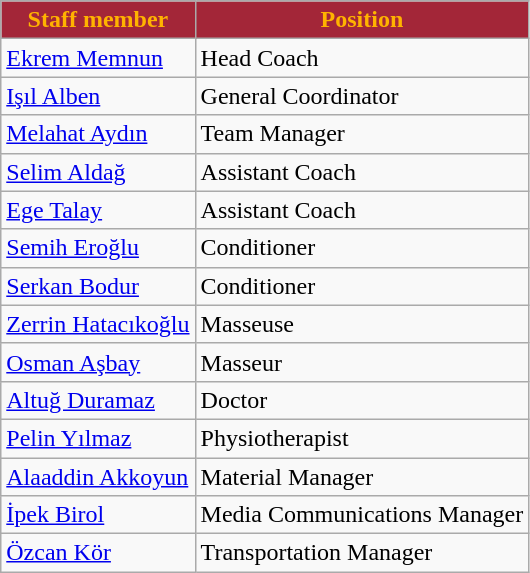<table class="wikitable">
<tr>
<th style="color:#FFB300; background:#A32638;">Staff member</th>
<th style="color:#FFB300; background:#A32638;">Position</th>
</tr>
<tr>
<td> <a href='#'>Ekrem Memnun</a></td>
<td>Head Coach</td>
</tr>
<tr>
<td> <a href='#'>Işıl Alben</a></td>
<td>General Coordinator</td>
</tr>
<tr>
<td> <a href='#'>Melahat Aydın</a></td>
<td>Team Manager</td>
</tr>
<tr>
<td> <a href='#'>Selim Aldağ</a></td>
<td>Assistant Coach</td>
</tr>
<tr>
<td> <a href='#'>Ege Talay</a></td>
<td>Assistant Coach</td>
</tr>
<tr>
<td> <a href='#'>Semih Eroğlu</a></td>
<td>Conditioner</td>
</tr>
<tr>
<td> <a href='#'>Serkan Bodur</a></td>
<td>Conditioner</td>
</tr>
<tr>
<td> <a href='#'>Zerrin Hatacıkoğlu</a></td>
<td>Masseuse</td>
</tr>
<tr>
<td> <a href='#'>Osman Aşbay</a></td>
<td>Masseur</td>
</tr>
<tr>
<td> <a href='#'>Altuğ Duramaz</a></td>
<td>Doctor</td>
</tr>
<tr>
<td> <a href='#'>Pelin Yılmaz</a></td>
<td>Physiotherapist</td>
</tr>
<tr>
<td> <a href='#'>Alaaddin Akkoyun</a></td>
<td>Material Manager</td>
</tr>
<tr>
<td> <a href='#'>İpek Birol</a></td>
<td>Media Communications Manager</td>
</tr>
<tr>
<td> <a href='#'>Özcan Kör</a></td>
<td>Transportation Manager</td>
</tr>
</table>
